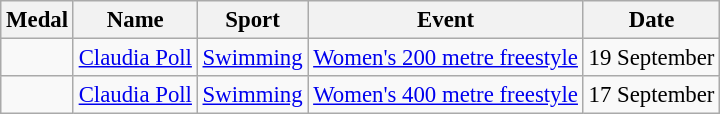<table class="wikitable sortable" style="font-size:95%">
<tr>
<th>Medal</th>
<th>Name</th>
<th>Sport</th>
<th>Event</th>
<th>Date</th>
</tr>
<tr>
<td></td>
<td><a href='#'>Claudia Poll</a></td>
<td><a href='#'>Swimming</a></td>
<td><a href='#'>Women's 200 metre freestyle</a></td>
<td>19 September</td>
</tr>
<tr>
<td></td>
<td><a href='#'>Claudia Poll</a></td>
<td><a href='#'>Swimming</a></td>
<td><a href='#'>Women's 400 metre freestyle</a></td>
<td>17 September</td>
</tr>
</table>
